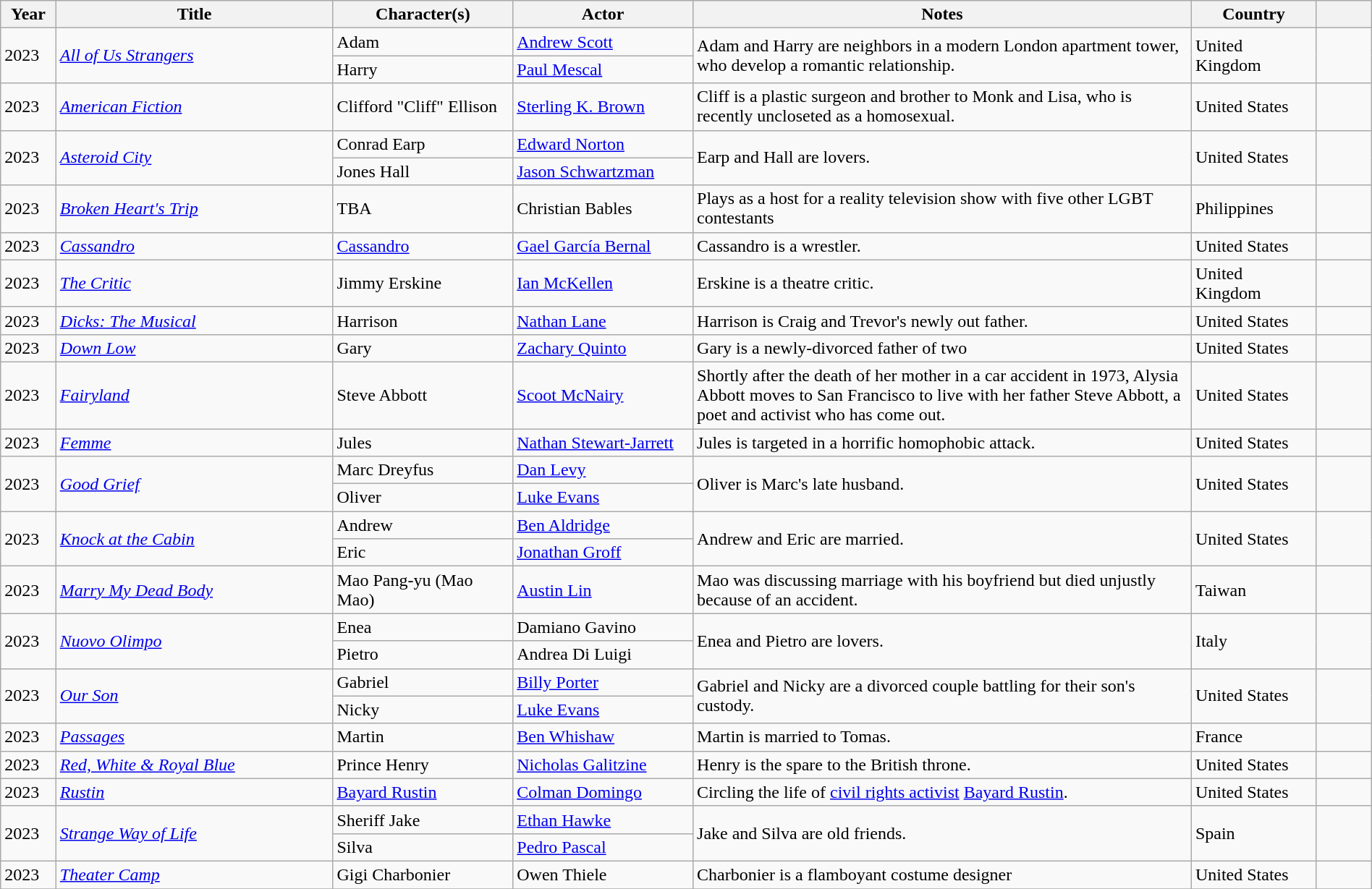<table class="wikitable sortable" style="width: 100%">
<tr>
<th style="width:4%;">Year</th>
<th style="width:20%;">Title</th>
<th style="width:13%;">Character(s)</th>
<th style="width:13%;">Actor</th>
<th style="width:36%;">Notes</th>
<th style="width:9%;">Country</th>
<th style="width:4%;" class="unsortable"></th>
</tr>
<tr>
<td rowspan="2">2023</td>
<td rowspan="2"><em><a href='#'>All of Us Strangers</a></em></td>
<td>Adam</td>
<td><a href='#'>Andrew Scott</a></td>
<td rowspan="2">Adam and Harry are neighbors in a modern London apartment tower, who develop a romantic relationship.</td>
<td rowspan="2">United Kingdom</td>
<td rowspan="2"></td>
</tr>
<tr>
<td>Harry</td>
<td><a href='#'>Paul Mescal</a></td>
</tr>
<tr>
<td>2023</td>
<td><em><a href='#'>American Fiction</a></em></td>
<td>Clifford "Cliff" Ellison</td>
<td><a href='#'>Sterling K. Brown</a></td>
<td>Cliff is a plastic surgeon and brother to Monk and Lisa, who is recently uncloseted as a homosexual.</td>
<td>United States</td>
<td></td>
</tr>
<tr>
<td rowspan="2">2023</td>
<td rowspan="2"><em><a href='#'>Asteroid City</a></em></td>
<td>Conrad Earp</td>
<td><a href='#'>Edward Norton</a></td>
<td rowspan="2">Earp and Hall are lovers.</td>
<td rowspan="2">United States</td>
<td rowspan="2"></td>
</tr>
<tr>
<td>Jones Hall</td>
<td><a href='#'>Jason Schwartzman</a></td>
</tr>
<tr>
<td>2023</td>
<td><em><a href='#'>Broken Heart's Trip</a></em></td>
<td>TBA</td>
<td>Christian Bables</td>
<td>Plays as a host for a reality television show with five other LGBT contestants</td>
<td>Philippines</td>
<td></td>
</tr>
<tr>
<td>2023</td>
<td><em><a href='#'>Cassandro</a></em></td>
<td><a href='#'>Cassandro</a></td>
<td><a href='#'>Gael García Bernal</a></td>
<td>Cassandro is a wrestler.</td>
<td>United States</td>
<td></td>
</tr>
<tr>
<td>2023</td>
<td><em><a href='#'>The Critic</a></em></td>
<td>Jimmy Erskine</td>
<td><a href='#'>Ian McKellen</a></td>
<td>Erskine is a theatre critic.</td>
<td>United Kingdom</td>
<td></td>
</tr>
<tr>
<td>2023</td>
<td><em><a href='#'>Dicks: The Musical</a></em></td>
<td>Harrison</td>
<td><a href='#'>Nathan Lane</a></td>
<td>Harrison is Craig and Trevor's newly out father.</td>
<td>United States</td>
<td></td>
</tr>
<tr>
<td>2023</td>
<td><em><a href='#'>Down Low</a></em></td>
<td>Gary</td>
<td><a href='#'>Zachary Quinto</a></td>
<td>Gary is a newly-divorced father of two</td>
<td>United States</td>
<td></td>
</tr>
<tr>
<td>2023</td>
<td><em><a href='#'>Fairyland</a></em></td>
<td>Steve Abbott</td>
<td><a href='#'>Scoot McNairy</a></td>
<td>Shortly after the death of her mother in a car accident in 1973, Alysia Abbott moves to San Francisco to live with her father Steve Abbott, a poet and activist who has come out.</td>
<td>United States</td>
<td></td>
</tr>
<tr>
<td>2023</td>
<td><em><a href='#'>Femme</a></em></td>
<td>Jules</td>
<td><a href='#'>Nathan Stewart-Jarrett</a></td>
<td>Jules is targeted in a horrific homophobic attack.</td>
<td>United States</td>
<td></td>
</tr>
<tr>
<td rowspan="2">2023</td>
<td rowspan="2"><em><a href='#'>Good Grief</a></em></td>
<td>Marc Dreyfus</td>
<td><a href='#'>Dan Levy</a></td>
<td rowspan="2">Oliver is Marc's late husband.</td>
<td rowspan="2">United States</td>
<td rowspan="2"></td>
</tr>
<tr>
<td>Oliver</td>
<td><a href='#'>Luke Evans</a></td>
</tr>
<tr>
<td rowspan="2">2023</td>
<td rowspan="2"><em><a href='#'>Knock at the Cabin</a></em></td>
<td>Andrew</td>
<td><a href='#'>Ben Aldridge</a></td>
<td rowspan="2">Andrew and Eric are married.</td>
<td rowspan="2">United States</td>
<td rowspan="2"></td>
</tr>
<tr>
<td>Eric</td>
<td><a href='#'>Jonathan Groff</a></td>
</tr>
<tr>
<td>2023</td>
<td><em><a href='#'>Marry My Dead Body</a></em></td>
<td>Mao Pang-yu (Mao Mao)</td>
<td><a href='#'>Austin Lin</a></td>
<td>Mao was discussing marriage with his boyfriend but died unjustly because of an accident.</td>
<td>Taiwan</td>
<td></td>
</tr>
<tr>
<td rowspan="2">2023</td>
<td rowspan="2"><em><a href='#'>Nuovo Olimpo</a></em></td>
<td>Enea</td>
<td>Damiano Gavino</td>
<td rowspan="2">Enea and Pietro are lovers.</td>
<td rowspan="2">Italy</td>
<td rowspan="2"></td>
</tr>
<tr>
<td>Pietro</td>
<td>Andrea Di Luigi</td>
</tr>
<tr>
<td rowspan='2'>2023</td>
<td rowspan='2'><em><a href='#'>Our Son</a></em></td>
<td>Gabriel</td>
<td><a href='#'>Billy Porter</a></td>
<td rowspan='2'>Gabriel and Nicky are a divorced couple battling for their son's custody.</td>
<td rowspan='2'>United States</td>
<td rowspan='2'></td>
</tr>
<tr>
<td>Nicky</td>
<td><a href='#'>Luke Evans</a></td>
</tr>
<tr>
<td>2023</td>
<td><em><a href='#'>Passages</a></em></td>
<td>Martin</td>
<td><a href='#'>Ben Whishaw</a></td>
<td>Martin is married to Tomas.</td>
<td>France</td>
<td></td>
</tr>
<tr>
<td>2023</td>
<td><em><a href='#'>Red, White & Royal Blue</a></em></td>
<td>Prince Henry</td>
<td><a href='#'>Nicholas Galitzine</a></td>
<td>Henry is the spare to the British throne.</td>
<td>United States</td>
<td></td>
</tr>
<tr>
<td>2023</td>
<td><em><a href='#'>Rustin</a></em></td>
<td><a href='#'>Bayard Rustin</a></td>
<td><a href='#'>Colman Domingo</a></td>
<td>Circling the life of <a href='#'>civil rights activist</a> <a href='#'>Bayard Rustin</a>.</td>
<td>United States</td>
<td></td>
</tr>
<tr>
<td rowspan="2">2023</td>
<td rowspan="2"><em><a href='#'>Strange Way of Life</a></em></td>
<td>Sheriff Jake</td>
<td><a href='#'>Ethan Hawke</a></td>
<td rowspan="2">Jake and Silva are old friends.</td>
<td rowspan="2">Spain</td>
<td rowspan="2"></td>
</tr>
<tr>
<td>Silva</td>
<td><a href='#'>Pedro Pascal</a></td>
</tr>
<tr>
<td>2023</td>
<td><em><a href='#'>Theater Camp</a></em></td>
<td>Gigi Charbonier</td>
<td>Owen Thiele</td>
<td>Charbonier is a flamboyant costume designer</td>
<td>United States</td>
<td></td>
</tr>
<tr>
</tr>
</table>
